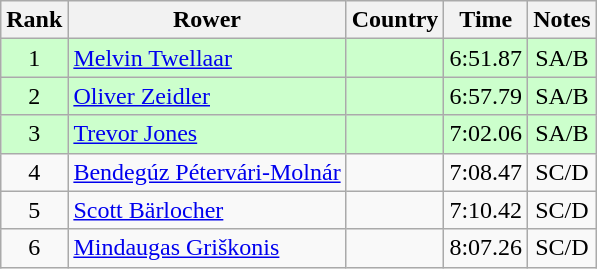<table class="wikitable" style="text-align:center">
<tr>
<th>Rank</th>
<th>Rower</th>
<th>Country</th>
<th>Time</th>
<th>Notes</th>
</tr>
<tr bgcolor=ccffcc>
<td>1</td>
<td align="left"><a href='#'>Melvin Twellaar</a></td>
<td align="left"></td>
<td>6:51.87</td>
<td>SA/B</td>
</tr>
<tr bgcolor=ccffcc>
<td>2</td>
<td align="left"><a href='#'>Oliver Zeidler</a></td>
<td align="left"></td>
<td>6:57.79</td>
<td>SA/B</td>
</tr>
<tr bgcolor=ccffcc>
<td>3</td>
<td align="left"><a href='#'>Trevor Jones</a></td>
<td align="left"></td>
<td>7:02.06</td>
<td>SA/B</td>
</tr>
<tr>
<td>4</td>
<td align="left"><a href='#'>Bendegúz Pétervári-Molnár</a></td>
<td align="left"></td>
<td>7:08.47</td>
<td>SC/D</td>
</tr>
<tr>
<td>5</td>
<td align="left"><a href='#'>Scott Bärlocher</a></td>
<td align="left"></td>
<td>7:10.42</td>
<td>SC/D</td>
</tr>
<tr>
<td>6</td>
<td align="left"><a href='#'>Mindaugas Griškonis</a></td>
<td align="left"></td>
<td>8:07.26</td>
<td>SC/D</td>
</tr>
</table>
